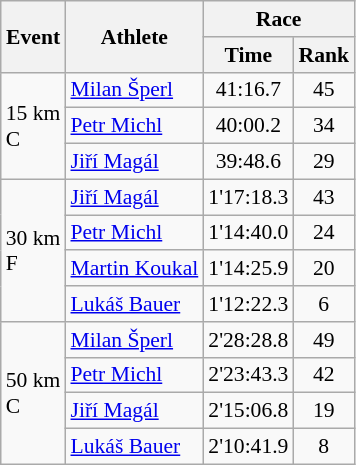<table class="wikitable" border="1" style="font-size:90%">
<tr>
<th rowspan=2>Event</th>
<th rowspan=2>Athlete</th>
<th colspan=2>Race</th>
</tr>
<tr>
<th>Time</th>
<th>Rank</th>
</tr>
<tr>
<td rowspan=3>15 km <br> C</td>
<td><a href='#'>Milan Šperl</a></td>
<td align=center>41:16.7</td>
<td align=center>45</td>
</tr>
<tr>
<td><a href='#'>Petr Michl</a></td>
<td align=center>40:00.2</td>
<td align=center>34</td>
</tr>
<tr>
<td><a href='#'>Jiří Magál</a></td>
<td align=center>39:48.6</td>
<td align=center>29</td>
</tr>
<tr>
<td rowspan=4>30 km <br> F</td>
<td><a href='#'>Jiří Magál</a></td>
<td align=center>1'17:18.3</td>
<td align=center>43</td>
</tr>
<tr>
<td><a href='#'>Petr Michl</a></td>
<td align=center>1'14:40.0</td>
<td align=center>24</td>
</tr>
<tr>
<td><a href='#'>Martin Koukal</a></td>
<td align=center>1'14:25.9</td>
<td align=center>20</td>
</tr>
<tr>
<td><a href='#'>Lukáš Bauer</a></td>
<td align=center>1'12:22.3</td>
<td align=center>6</td>
</tr>
<tr>
<td rowspan=4>50 km <br> C</td>
<td><a href='#'>Milan Šperl</a></td>
<td align=center>2'28:28.8</td>
<td align=center>49</td>
</tr>
<tr>
<td><a href='#'>Petr Michl</a></td>
<td align=center>2'23:43.3</td>
<td align=center>42</td>
</tr>
<tr>
<td><a href='#'>Jiří Magál</a></td>
<td align=center>2'15:06.8</td>
<td align=center>19</td>
</tr>
<tr>
<td><a href='#'>Lukáš Bauer</a></td>
<td align=center>2'10:41.9</td>
<td align=center>8</td>
</tr>
</table>
